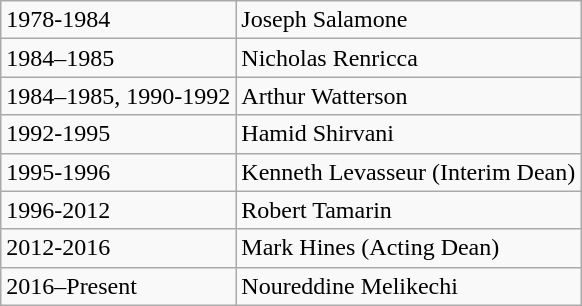<table class="wikitable">
<tr>
<td>1978-1984</td>
<td>Joseph Salamone</td>
</tr>
<tr>
<td>1984–1985</td>
<td>Nicholas Renricca</td>
</tr>
<tr>
<td>1984–1985, 1990-1992</td>
<td>Arthur Watterson</td>
</tr>
<tr>
<td>1992-1995</td>
<td>Hamid Shirvani</td>
</tr>
<tr>
<td>1995-1996</td>
<td>Kenneth Levasseur (Interim Dean)</td>
</tr>
<tr>
<td>1996-2012</td>
<td>Robert Tamarin</td>
</tr>
<tr>
<td>2012-2016</td>
<td>Mark Hines (Acting Dean)</td>
</tr>
<tr>
<td>2016–Present</td>
<td>Noureddine Melikechi</td>
</tr>
</table>
